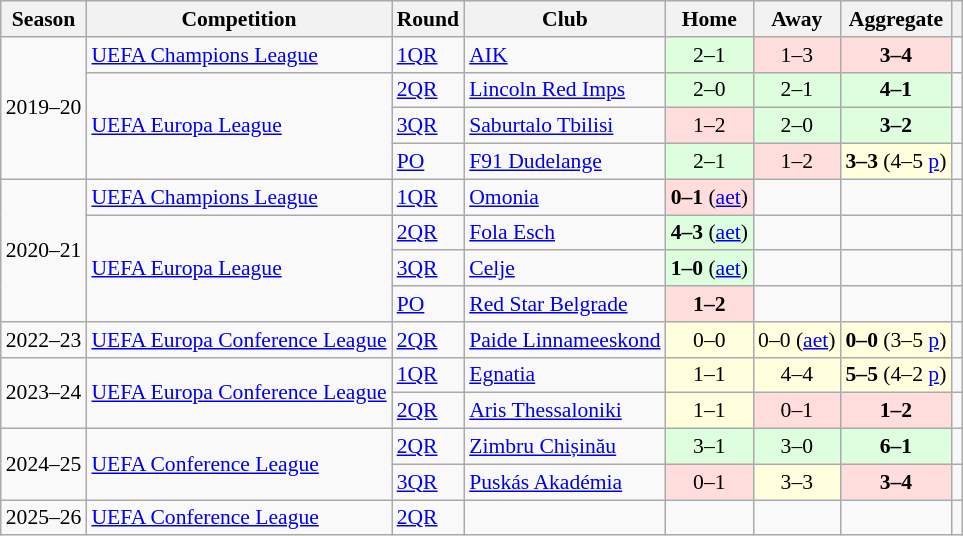<table class="wikitable mw-collapsible mw-collapsed" align=center cellspacing="0" cellpadding="3" style="border:1px solid #AAAAAA;font-size:90%">
<tr>
<th>Season</th>
<th>Competition</th>
<th>Round</th>
<th>Club</th>
<th>Home</th>
<th>Away</th>
<th>Aggregate</th>
<th></th>
</tr>
<tr>
<td rowspan="4">2019–20</td>
<td><a href='#'>UEFA Champions League</a></td>
<td><a href='#'>1QR</a></td>
<td> <a href='#'>AIK</a></td>
<td bgcolor="#ddffdd" style="text-align:center;">2–1</td>
<td bgcolor="#ffdddd" style="text-align:center;">1–3</td>
<td bgcolor="#ffdddd" style="text-align:center;"><strong>3–4</strong></td>
<td style="text-align:center;"></td>
</tr>
<tr>
<td rowspan="3"><a href='#'>UEFA Europa League</a></td>
<td><a href='#'>2QR</a></td>
<td> <a href='#'>Lincoln Red Imps</a></td>
<td bgcolor="#ddffdd" style="text-align:center;">2–0</td>
<td bgcolor="#ddffdd" style="text-align:center;">2–1</td>
<td bgcolor="#ddffdd" style="text-align:center;"><strong>4–1</strong></td>
<td style="text-align:center;"></td>
</tr>
<tr>
<td><a href='#'>3QR</a></td>
<td> <a href='#'>Saburtalo Tbilisi</a></td>
<td bgcolor="#ffdddd" style="text-align:center;">1–2</td>
<td bgcolor="#ddffdd" style="text-align:center;">2–0</td>
<td bgcolor="#ddffdd" style="text-align:center;"><strong>3–2</strong></td>
<td style="text-align:center;"></td>
</tr>
<tr>
<td><a href='#'>PO</a></td>
<td> <a href='#'>F91 Dudelange</a></td>
<td bgcolor="#ddffdd" style="text-align:center;">2–1</td>
<td bgcolor="#ffdddd" style="text-align:center;">1–2 </td>
<td bgcolor="#ffffdd" style="text-align:center;"><strong>3–3</strong> (4–5 <a href='#'>p</a>)</td>
<td style="text-align:center;"></td>
</tr>
<tr>
<td rowspan="4">2020–21</td>
<td><a href='#'>UEFA Champions League</a></td>
<td><a href='#'>1QR</a></td>
<td> <a href='#'>Omonia</a></td>
<td bgcolor="#ffdddd" style="text-align:center;"><strong>0–1</strong> (<a href='#'>aet</a>)</td>
<td></td>
<td></td>
<td style="text-align:center;"></td>
</tr>
<tr>
<td rowspan="3"><a href='#'>UEFA Europa League</a></td>
<td><a href='#'>2QR</a></td>
<td> <a href='#'>Fola Esch</a></td>
<td bgcolor="#ddffdd" style="text-align:center;"><strong>4–3</strong> (<a href='#'>aet</a>)</td>
<td></td>
<td></td>
<td style="text-align:center;"></td>
</tr>
<tr>
<td><a href='#'>3QR</a></td>
<td> <a href='#'>Celje</a></td>
<td bgcolor="#ddffdd" style="text-align:center;"><strong>1–0</strong> (<a href='#'>aet</a>)</td>
<td></td>
<td></td>
<td style="text-align:center;"></td>
</tr>
<tr>
<td><a href='#'>PO</a></td>
<td> <a href='#'>Red Star Belgrade</a></td>
<td bgcolor="#ffdddd" style="text-align:center;"><strong>1–2</strong></td>
<td></td>
<td></td>
<td style="text-align:center;"></td>
</tr>
<tr>
<td>2022–23</td>
<td><a href='#'>UEFA Europa Conference League</a></td>
<td><a href='#'>2QR</a></td>
<td> <a href='#'>Paide Linnameeskond</a></td>
<td style="text-align:center; background:#ffffdd;">0–0</td>
<td style="text-align:center; background:#ffffdd;">0–0 (<a href='#'>aet</a>)</td>
<td bgcolor="#ffffdd" style="text-align:center;"><strong>0–0</strong> (3–5 <a href='#'>p</a>)</td>
<td style="text-align:center;"></td>
</tr>
<tr>
<td rowspan="2">2023–24</td>
<td rowspan="2"><a href='#'>UEFA Europa Conference League</a></td>
<td><a href='#'>1QR</a></td>
<td> <a href='#'>Egnatia</a></td>
<td style="text-align:center; background:#ffffdd;">1–1</td>
<td style="text-align:center; background:#ffffdd;">4–4</td>
<td bgcolor="#ffffdd" style="text-align:center;"><strong>5–5</strong> (4–2 <a href='#'>p</a>)</td>
<td style="text-align:center;"></td>
</tr>
<tr>
<td><a href='#'>2QR</a></td>
<td> <a href='#'>Aris Thessaloniki</a></td>
<td style="text-align:center; background:#ffffdd;">1–1</td>
<td style="text-align:center; background:#ffdddd;">0–1</td>
<td style="text-align:center; background:#ffdddd;"><strong>1–2</strong></td>
<td style="text-align:center;"></td>
</tr>
<tr>
<td rowspan="2">2024–25</td>
<td rowspan="2"><a href='#'>UEFA Conference League</a></td>
<td><a href='#'>2QR</a></td>
<td> <a href='#'>Zimbru Chișinău</a></td>
<td bgcolor="#ddffdd" style="text-align:center;">3–1</td>
<td bgcolor="#ddffdd" style="text-align:center;">3–0</td>
<td bgcolor="#ddffdd" style="text-align:center;"><strong>6–1</strong></td>
<td style="text-align:center;"></td>
</tr>
<tr>
<td><a href='#'>3QR</a></td>
<td> <a href='#'>Puskás Akadémia</a></td>
<td style="text-align:center; background:#ffdddd;">0–1</td>
<td style="text-align:center; background:#ffffdd;">3–3</td>
<td style="text-align:center; background:#ffdddd;"><strong>3–4</strong></td>
<td style="text-align:center;"></td>
</tr>
<tr>
<td>2025–26</td>
<td><a href='#'>UEFA Conference League</a></td>
<td><a href='#'>2QR</a></td>
<td></td>
<td></td>
<td></td>
<td></td>
<td></td>
</tr>
</table>
